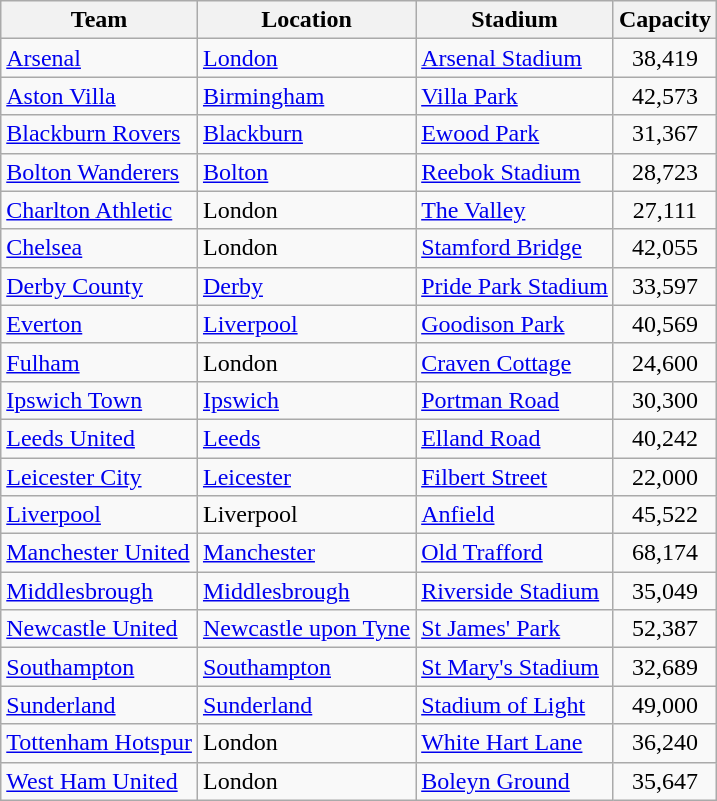<table class="wikitable sortable">
<tr>
<th>Team</th>
<th>Location</th>
<th>Stadium</th>
<th>Capacity</th>
</tr>
<tr>
<td><a href='#'>Arsenal</a></td>
<td><a href='#'>London</a> </td>
<td><a href='#'>Arsenal Stadium</a></td>
<td align="center">38,419</td>
</tr>
<tr>
<td><a href='#'>Aston Villa</a></td>
<td><a href='#'>Birmingham</a></td>
<td><a href='#'>Villa Park</a></td>
<td align="center">42,573</td>
</tr>
<tr>
<td><a href='#'>Blackburn Rovers</a></td>
<td><a href='#'>Blackburn</a></td>
<td><a href='#'>Ewood Park</a></td>
<td align="center">31,367</td>
</tr>
<tr>
<td><a href='#'>Bolton Wanderers</a></td>
<td><a href='#'>Bolton</a></td>
<td><a href='#'>Reebok Stadium</a></td>
<td align="center">28,723</td>
</tr>
<tr>
<td><a href='#'>Charlton Athletic</a></td>
<td>London </td>
<td><a href='#'>The Valley</a></td>
<td align="center">27,111</td>
</tr>
<tr>
<td><a href='#'>Chelsea</a></td>
<td>London </td>
<td><a href='#'>Stamford Bridge</a></td>
<td align="center">42,055</td>
</tr>
<tr>
<td><a href='#'>Derby County</a></td>
<td><a href='#'>Derby</a></td>
<td><a href='#'>Pride Park Stadium</a></td>
<td style="text-align:center;">33,597</td>
</tr>
<tr>
<td><a href='#'>Everton</a></td>
<td><a href='#'>Liverpool</a> </td>
<td><a href='#'>Goodison Park</a></td>
<td align="center">40,569</td>
</tr>
<tr>
<td><a href='#'>Fulham</a></td>
<td>London </td>
<td><a href='#'>Craven Cottage</a></td>
<td align="center">24,600</td>
</tr>
<tr>
<td><a href='#'>Ipswich Town</a></td>
<td><a href='#'>Ipswich</a></td>
<td><a href='#'>Portman Road</a></td>
<td align="center">30,300</td>
</tr>
<tr>
<td><a href='#'>Leeds United</a></td>
<td><a href='#'>Leeds</a></td>
<td><a href='#'>Elland Road</a></td>
<td align="center">40,242</td>
</tr>
<tr>
<td><a href='#'>Leicester City</a></td>
<td><a href='#'>Leicester</a></td>
<td><a href='#'>Filbert Street</a></td>
<td align="center">22,000</td>
</tr>
<tr>
<td><a href='#'>Liverpool</a></td>
<td>Liverpool </td>
<td><a href='#'>Anfield</a></td>
<td align="center">45,522</td>
</tr>
<tr>
<td><a href='#'>Manchester United</a></td>
<td><a href='#'>Manchester</a></td>
<td><a href='#'>Old Trafford</a></td>
<td align="center">68,174</td>
</tr>
<tr>
<td><a href='#'>Middlesbrough</a></td>
<td><a href='#'>Middlesbrough</a></td>
<td><a href='#'>Riverside Stadium</a></td>
<td align="center">35,049</td>
</tr>
<tr>
<td><a href='#'>Newcastle United</a></td>
<td><a href='#'>Newcastle upon Tyne</a></td>
<td><a href='#'>St James' Park</a></td>
<td align="center">52,387</td>
</tr>
<tr>
<td><a href='#'>Southampton</a></td>
<td><a href='#'>Southampton</a></td>
<td><a href='#'>St Mary's Stadium</a></td>
<td align="center">32,689</td>
</tr>
<tr>
<td><a href='#'>Sunderland</a></td>
<td><a href='#'>Sunderland</a></td>
<td><a href='#'>Stadium of Light</a></td>
<td align="center">49,000</td>
</tr>
<tr>
<td><a href='#'>Tottenham Hotspur</a></td>
<td>London </td>
<td><a href='#'>White Hart Lane</a></td>
<td align="center">36,240</td>
</tr>
<tr>
<td><a href='#'>West Ham United</a></td>
<td>London </td>
<td><a href='#'>Boleyn Ground</a></td>
<td align="center">35,647</td>
</tr>
</table>
